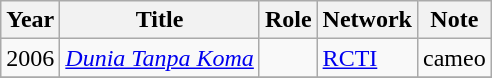<table class="wikitable">
<tr>
<th>Year</th>
<th>Title</th>
<th>Role</th>
<th>Network</th>
<th>Note</th>
</tr>
<tr>
<td>2006</td>
<td><em><a href='#'>Dunia Tanpa Koma</a></em></td>
<td></td>
<td><a href='#'>RCTI</a></td>
<td>cameo</td>
</tr>
<tr>
</tr>
</table>
